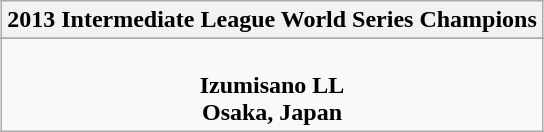<table class="wikitable" style="text-align: center; margin: 0 auto;">
<tr>
<th>2013 Intermediate League World Series Champions</th>
</tr>
<tr>
</tr>
<tr>
<td><br><strong>Izumisano LL</strong><br><strong>Osaka, Japan</strong></td>
</tr>
</table>
